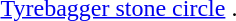<table border="0">
<tr>
<td></td>
<td><a href='#'>Tyrebagger stone circle</a> .</td>
</tr>
</table>
